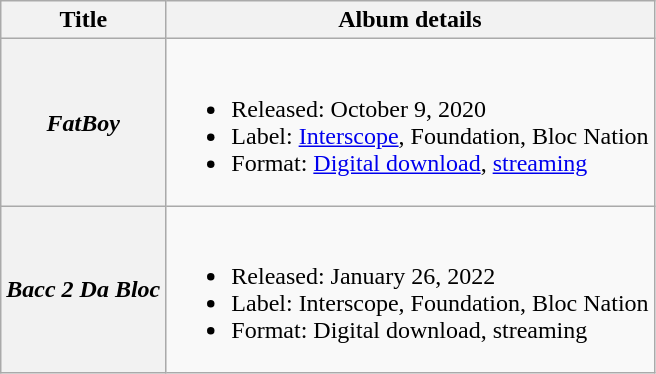<table class="wikitable plainrowheaders">
<tr>
<th>Title</th>
<th>Album details</th>
</tr>
<tr>
<th scope="row"><em>FatBoy</em></th>
<td><br><ul><li>Released: October 9, 2020</li><li>Label: <a href='#'>Interscope</a>, Foundation, Bloc Nation</li><li>Format: <a href='#'>Digital download</a>, <a href='#'>streaming</a></li></ul></td>
</tr>
<tr>
<th scope="row"><em>Bacc 2 Da Bloc</em></th>
<td><br><ul><li>Released: January 26, 2022</li><li>Label: Interscope, Foundation, Bloc Nation</li><li>Format: Digital download, streaming</li></ul></td>
</tr>
</table>
